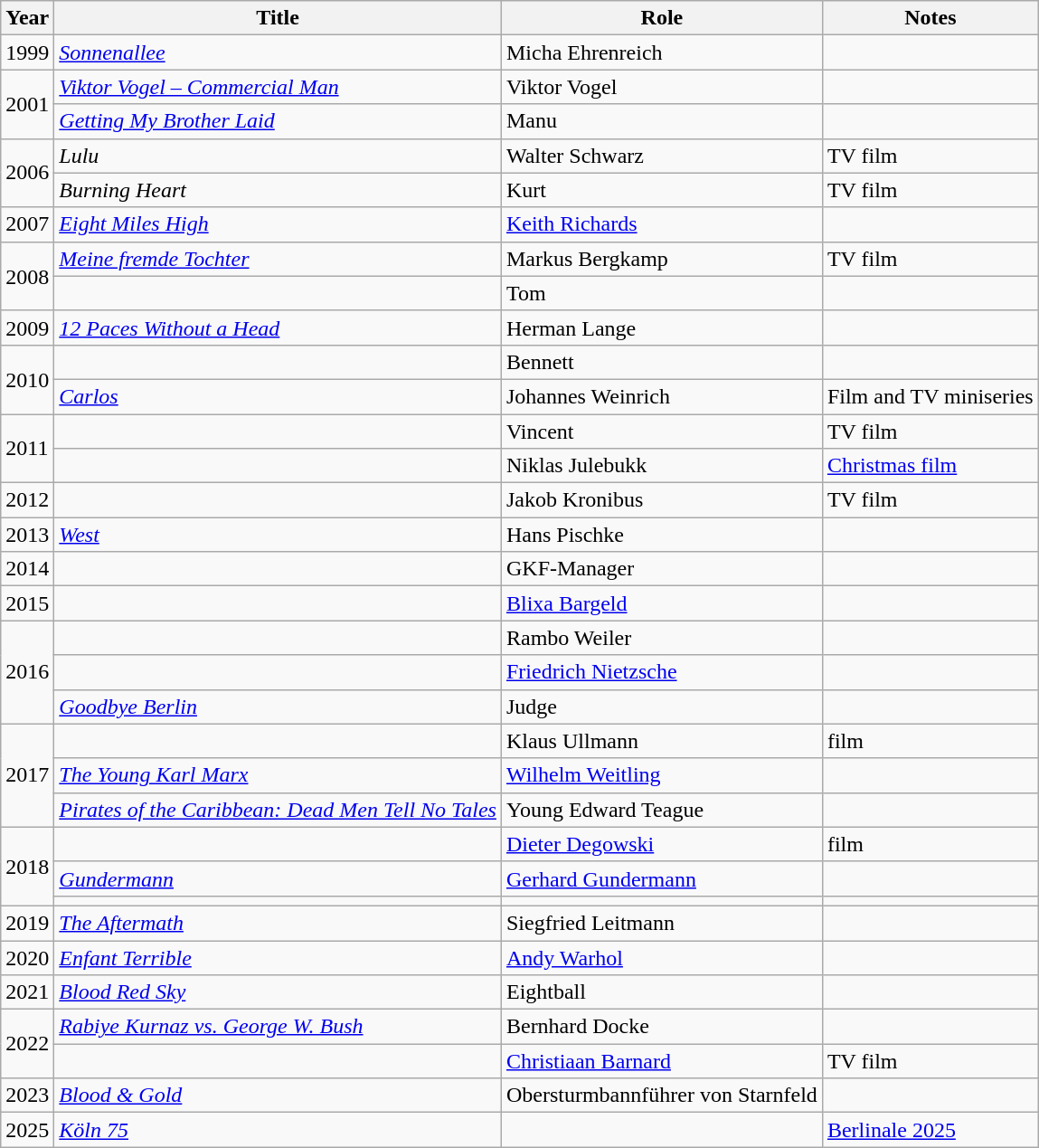<table class="wikitable">
<tr>
<th>Year</th>
<th>Title</th>
<th>Role</th>
<th>Notes</th>
</tr>
<tr>
<td>1999</td>
<td><em><a href='#'>Sonnenallee</a></em></td>
<td>Micha Ehrenreich</td>
<td></td>
</tr>
<tr>
<td rowspan=2>2001</td>
<td><em><a href='#'>Viktor Vogel – Commercial Man</a></em></td>
<td>Viktor Vogel</td>
<td></td>
</tr>
<tr>
<td><em><a href='#'>Getting My Brother Laid</a></em></td>
<td>Manu</td>
<td></td>
</tr>
<tr>
<td rowspan=2>2006</td>
<td><em>Lulu</em></td>
<td>Walter Schwarz</td>
<td>TV film</td>
</tr>
<tr>
<td><em>Burning Heart</em></td>
<td>Kurt</td>
<td>TV film</td>
</tr>
<tr>
<td>2007</td>
<td><a href='#'><em>Eight Miles High</em></a></td>
<td><a href='#'>Keith Richards</a></td>
<td></td>
</tr>
<tr>
<td rowspan=2>2008</td>
<td><em><a href='#'>Meine fremde Tochter</a></em></td>
<td>Markus Bergkamp</td>
<td>TV film</td>
</tr>
<tr>
<td><em></em></td>
<td>Tom</td>
<td></td>
</tr>
<tr>
<td>2009</td>
<td><em><a href='#'>12 Paces Without a Head</a></em></td>
<td>Herman Lange</td>
<td></td>
</tr>
<tr>
<td rowspan=2>2010</td>
<td><em></em></td>
<td>Bennett</td>
<td></td>
</tr>
<tr>
<td><a href='#'><em>Carlos</em></a></td>
<td>Johannes Weinrich</td>
<td>Film and TV miniseries</td>
</tr>
<tr>
<td rowspan=2>2011</td>
<td><em></em></td>
<td>Vincent</td>
<td>TV film</td>
</tr>
<tr>
<td><em></em></td>
<td>Niklas Julebukk</td>
<td><a href='#'>Christmas film</a></td>
</tr>
<tr>
<td>2012</td>
<td><em></em></td>
<td>Jakob Kronibus</td>
<td>TV film</td>
</tr>
<tr>
<td>2013</td>
<td><a href='#'><em>West</em></a></td>
<td>Hans Pischke</td>
<td></td>
</tr>
<tr>
<td>2014</td>
<td><em></em></td>
<td>GKF-Manager</td>
<td></td>
</tr>
<tr>
<td>2015</td>
<td><em></em></td>
<td><a href='#'>Blixa Bargeld</a></td>
<td></td>
</tr>
<tr>
<td rowspan=3>2016</td>
<td><em></em></td>
<td>Rambo Weiler</td>
<td></td>
</tr>
<tr>
<td><em></em></td>
<td><a href='#'>Friedrich Nietzsche</a></td>
<td></td>
</tr>
<tr>
<td><em><a href='#'>Goodbye Berlin</a></em></td>
<td>Judge</td>
<td></td>
</tr>
<tr>
<td rowspan=3>2017</td>
<td><em></em></td>
<td>Klaus Ullmann</td>
<td>film</td>
</tr>
<tr>
<td><em><a href='#'>The Young Karl Marx</a></em></td>
<td><a href='#'>Wilhelm Weitling</a></td>
<td></td>
</tr>
<tr>
<td><em><a href='#'>Pirates of the Caribbean: Dead Men Tell No Tales</a></em></td>
<td>Young Edward Teague</td>
<td></td>
</tr>
<tr>
<td rowspan=3>2018</td>
<td><em></em></td>
<td><a href='#'>Dieter Degowski</a></td>
<td>film</td>
</tr>
<tr>
<td><a href='#'><em>Gundermann</em></a></td>
<td><a href='#'>Gerhard Gundermann</a></td>
<td></td>
</tr>
<tr>
<td><em></em></td>
<td></td>
<td></td>
</tr>
<tr>
<td>2019</td>
<td><a href='#'><em>The Aftermath</em></a></td>
<td>Siegfried Leitmann</td>
<td></td>
</tr>
<tr>
<td>2020</td>
<td><a href='#'><em>Enfant Terrible</em></a></td>
<td><a href='#'>Andy Warhol</a></td>
<td></td>
</tr>
<tr>
<td>2021</td>
<td><em><a href='#'>Blood Red Sky</a></em></td>
<td>Eightball</td>
<td></td>
</tr>
<tr>
<td rowspan=2>2022</td>
<td><em><a href='#'>Rabiye Kurnaz vs. George W. Bush</a></em></td>
<td>Bernhard Docke</td>
<td></td>
</tr>
<tr>
<td><em></em></td>
<td><a href='#'>Christiaan Barnard</a></td>
<td>TV film</td>
</tr>
<tr>
<td>2023</td>
<td><em><a href='#'>Blood & Gold</a></em></td>
<td>Obersturmbannführer von Starnfeld</td>
<td></td>
</tr>
<tr>
<td>2025</td>
<td><em><a href='#'>Köln 75</a></em></td>
<td></td>
<td><a href='#'>Berlinale 2025</a></td>
</tr>
</table>
